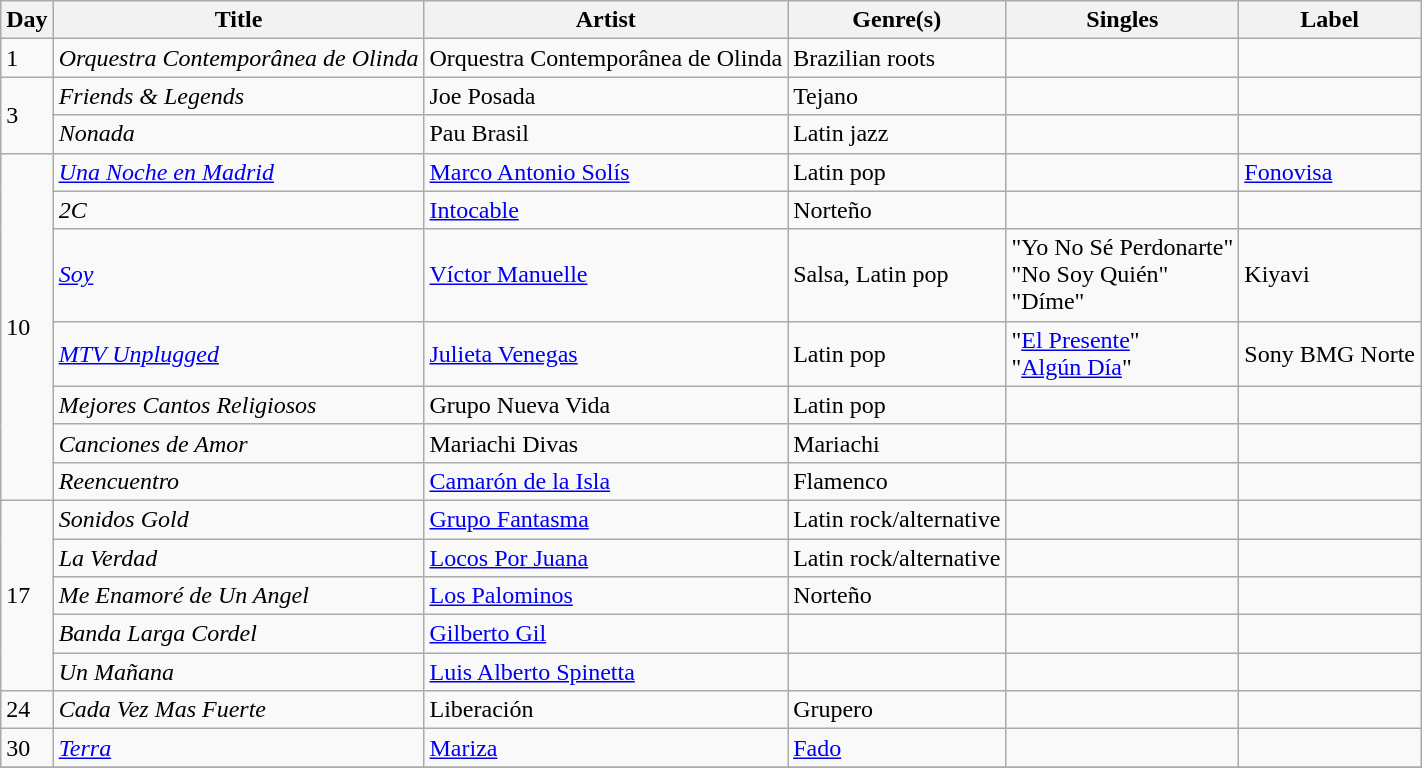<table class="wikitable sortable" style="text-align: left;">
<tr>
<th>Day</th>
<th>Title</th>
<th>Artist</th>
<th>Genre(s)</th>
<th>Singles</th>
<th>Label</th>
</tr>
<tr>
<td>1</td>
<td><em>Orquestra Contemporânea de Olinda</em></td>
<td>Orquestra Contemporânea de Olinda</td>
<td>Brazilian roots</td>
<td></td>
<td></td>
</tr>
<tr>
<td rowspan="2">3</td>
<td><em>Friends & Legends</em></td>
<td>Joe Posada</td>
<td>Tejano</td>
<td></td>
<td></td>
</tr>
<tr>
<td><em>Nonada</em></td>
<td>Pau Brasil</td>
<td>Latin jazz</td>
<td></td>
<td></td>
</tr>
<tr>
<td rowspan="7">10</td>
<td><em><a href='#'>Una Noche en Madrid</a></em></td>
<td><a href='#'>Marco Antonio Solís</a></td>
<td>Latin pop</td>
<td></td>
<td><a href='#'>Fonovisa</a></td>
</tr>
<tr>
<td><em>2C</em></td>
<td><a href='#'>Intocable</a></td>
<td>Norteño</td>
<td></td>
<td></td>
</tr>
<tr>
<td><em><a href='#'>Soy</a></em></td>
<td><a href='#'>Víctor Manuelle</a></td>
<td>Salsa, Latin pop</td>
<td>"Yo No Sé Perdonarte"<br>"No Soy Quién"<br>"Díme"</td>
<td>Kiyavi</td>
</tr>
<tr>
<td><em><a href='#'>MTV Unplugged</a></em></td>
<td><a href='#'>Julieta Venegas</a></td>
<td>Latin pop</td>
<td>"<a href='#'>El Presente</a>"<br>"<a href='#'>Algún Día</a>"</td>
<td>Sony BMG Norte</td>
</tr>
<tr>
<td><em>Mejores Cantos Religiosos</em></td>
<td>Grupo Nueva Vida</td>
<td>Latin pop</td>
<td></td>
<td></td>
</tr>
<tr>
<td><em>Canciones de Amor</em></td>
<td>Mariachi Divas</td>
<td>Mariachi</td>
<td></td>
<td></td>
</tr>
<tr>
<td><em>Reencuentro</em></td>
<td><a href='#'>Camarón de la Isla</a></td>
<td>Flamenco</td>
<td></td>
<td></td>
</tr>
<tr>
<td rowspan="5">17</td>
<td><em>Sonidos Gold</em></td>
<td><a href='#'>Grupo Fantasma</a></td>
<td>Latin rock/alternative</td>
<td></td>
<td></td>
</tr>
<tr>
<td><em>La Verdad</em></td>
<td><a href='#'>Locos Por Juana</a></td>
<td>Latin rock/alternative</td>
<td></td>
<td></td>
</tr>
<tr>
<td><em>Me Enamoré de Un Angel</em></td>
<td><a href='#'>Los Palominos</a></td>
<td>Norteño</td>
<td></td>
<td></td>
</tr>
<tr>
<td><em>Banda Larga Cordel</em></td>
<td><a href='#'>Gilberto Gil</a></td>
<td></td>
<td></td>
<td></td>
</tr>
<tr>
<td><em>Un Mañana</em></td>
<td><a href='#'>Luis Alberto Spinetta</a></td>
<td></td>
<td></td>
<td></td>
</tr>
<tr>
<td>24</td>
<td><em>Cada Vez Mas Fuerte</em></td>
<td>Liberación</td>
<td>Grupero</td>
<td></td>
<td></td>
</tr>
<tr>
<td>30</td>
<td><em><a href='#'>Terra</a></em></td>
<td><a href='#'>Mariza</a></td>
<td><a href='#'>Fado</a></td>
<td></td>
<td></td>
</tr>
<tr>
</tr>
</table>
